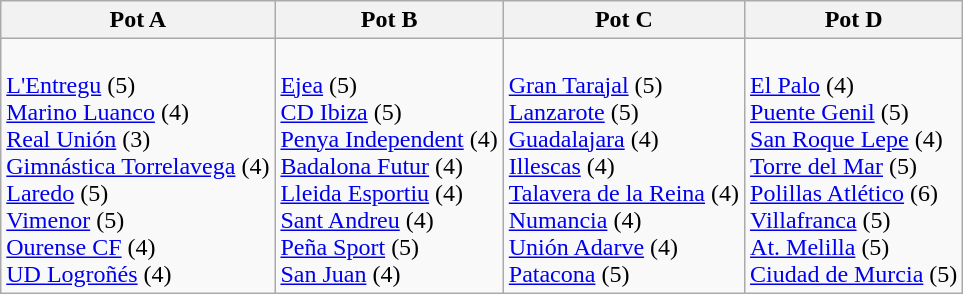<table class="wikitable">
<tr>
<th>Pot A</th>
<th>Pot B</th>
<th>Pot C</th>
<th>Pot D</th>
</tr>
<tr style="vertical-align:top">
<td><br> <a href='#'>L'Entregu</a> (5)<br>
 <a href='#'>Marino Luanco</a> (4)<br>
 <a href='#'>Real Unión</a> (3)<br>
 <a href='#'>Gimnástica Torrelavega</a> (4)<br>
 <a href='#'>Laredo</a> (5)<br>
 <a href='#'>Vimenor</a> (5)<br>
 <a href='#'>Ourense CF</a> (4)<br>
 <a href='#'>UD Logroñés</a> (4)</td>
<td><br> <a href='#'>Ejea</a> (5)<br>
 <a href='#'>CD Ibiza</a> (5)<br>
 <a href='#'>Penya Independent</a> (4)<br>
 <a href='#'>Badalona Futur</a> (4)<br>
 <a href='#'>Lleida Esportiu</a> (4)<br>
 <a href='#'>Sant Andreu</a> (4)<br>
 <a href='#'>Peña Sport</a> (5)<br>
 <a href='#'>San Juan</a> (4)</td>
<td><br> <a href='#'>Gran Tarajal</a> (5)<br>
 <a href='#'>Lanzarote</a> (5)<br>
 <a href='#'>Guadalajara</a> (4)<br>
 <a href='#'>Illescas</a> (4)<br>
 <a href='#'>Talavera de la Reina</a> (4)<br>
 <a href='#'>Numancia</a> (4)<br>
 <a href='#'>Unión Adarve</a> (4)<br>
 <a href='#'>Patacona</a> (5)</td>
<td><br> <a href='#'>El Palo</a> (4)<br>
 <a href='#'>Puente Genil</a> (5)<br>
 <a href='#'>San Roque Lepe</a> (4)<br>
 <a href='#'>Torre del Mar</a> (5)<br>
 <a href='#'>Polillas Atlético</a> (6)<br>
 <a href='#'>Villafranca</a> (5)<br>
 <a href='#'>At. Melilla</a> (5)<br>
 <a href='#'>Ciudad de Murcia</a> (5)</td>
</tr>
</table>
